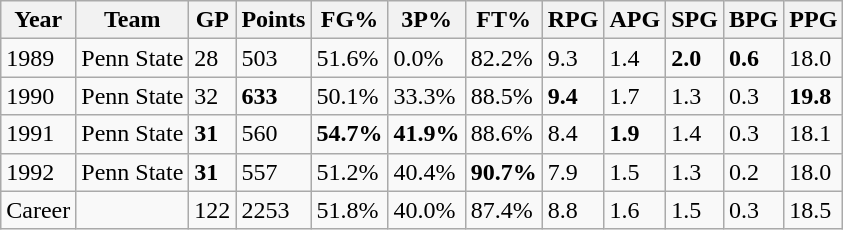<table class="wikitable">
<tr>
<th>Year</th>
<th>Team</th>
<th>GP</th>
<th>Points</th>
<th>FG%</th>
<th>3P%</th>
<th>FT%</th>
<th>RPG</th>
<th>APG</th>
<th>SPG</th>
<th>BPG</th>
<th>PPG</th>
</tr>
<tr>
<td>1989</td>
<td>Penn State</td>
<td>28</td>
<td>503</td>
<td>51.6%</td>
<td>0.0%</td>
<td>82.2%</td>
<td>9.3</td>
<td>1.4</td>
<td><strong>2.0</strong></td>
<td><strong>0.6</strong></td>
<td>18.0</td>
</tr>
<tr>
<td>1990</td>
<td>Penn State</td>
<td>32</td>
<td><strong>633</strong></td>
<td>50.1%</td>
<td>33.3%</td>
<td>88.5%</td>
<td><strong>9.4</strong></td>
<td>1.7</td>
<td>1.3</td>
<td>0.3</td>
<td><strong>19.8</strong></td>
</tr>
<tr>
<td>1991</td>
<td>Penn State</td>
<td><strong>31</strong></td>
<td>560</td>
<td><strong>54.7%</strong></td>
<td><strong>41.9%</strong></td>
<td>88.6%</td>
<td>8.4</td>
<td><strong>1.9</strong></td>
<td>1.4</td>
<td>0.3</td>
<td>18.1</td>
</tr>
<tr>
<td>1992</td>
<td>Penn State</td>
<td><strong>31</strong></td>
<td>557</td>
<td>51.2%</td>
<td>40.4%</td>
<td><strong>90.7%</strong></td>
<td>7.9</td>
<td>1.5</td>
<td>1.3</td>
<td>0.2</td>
<td>18.0</td>
</tr>
<tr>
<td>Career</td>
<td></td>
<td>122</td>
<td>2253</td>
<td>51.8%</td>
<td>40.0%</td>
<td>87.4%</td>
<td>8.8</td>
<td>1.6</td>
<td>1.5</td>
<td>0.3</td>
<td>18.5</td>
</tr>
</table>
